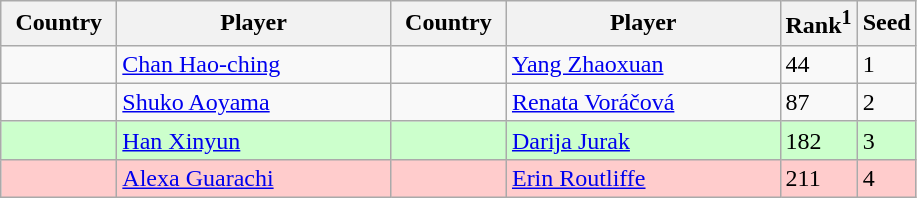<table class="sortable wikitable">
<tr>
<th width="70">Country</th>
<th width="175">Player</th>
<th width="70">Country</th>
<th width="175">Player</th>
<th>Rank<sup>1</sup></th>
<th>Seed</th>
</tr>
<tr>
<td></td>
<td><a href='#'>Chan Hao-ching</a></td>
<td></td>
<td><a href='#'>Yang Zhaoxuan</a></td>
<td>44</td>
<td>1</td>
</tr>
<tr>
<td></td>
<td><a href='#'>Shuko Aoyama</a></td>
<td></td>
<td><a href='#'>Renata Voráčová</a></td>
<td>87</td>
<td>2</td>
</tr>
<tr style="background:#cfc;">
<td></td>
<td><a href='#'>Han Xinyun</a></td>
<td></td>
<td><a href='#'>Darija Jurak</a></td>
<td>182</td>
<td>3</td>
</tr>
<tr style="background:#fcc;">
<td></td>
<td><a href='#'>Alexa Guarachi</a></td>
<td></td>
<td><a href='#'>Erin Routliffe</a></td>
<td>211</td>
<td>4</td>
</tr>
</table>
